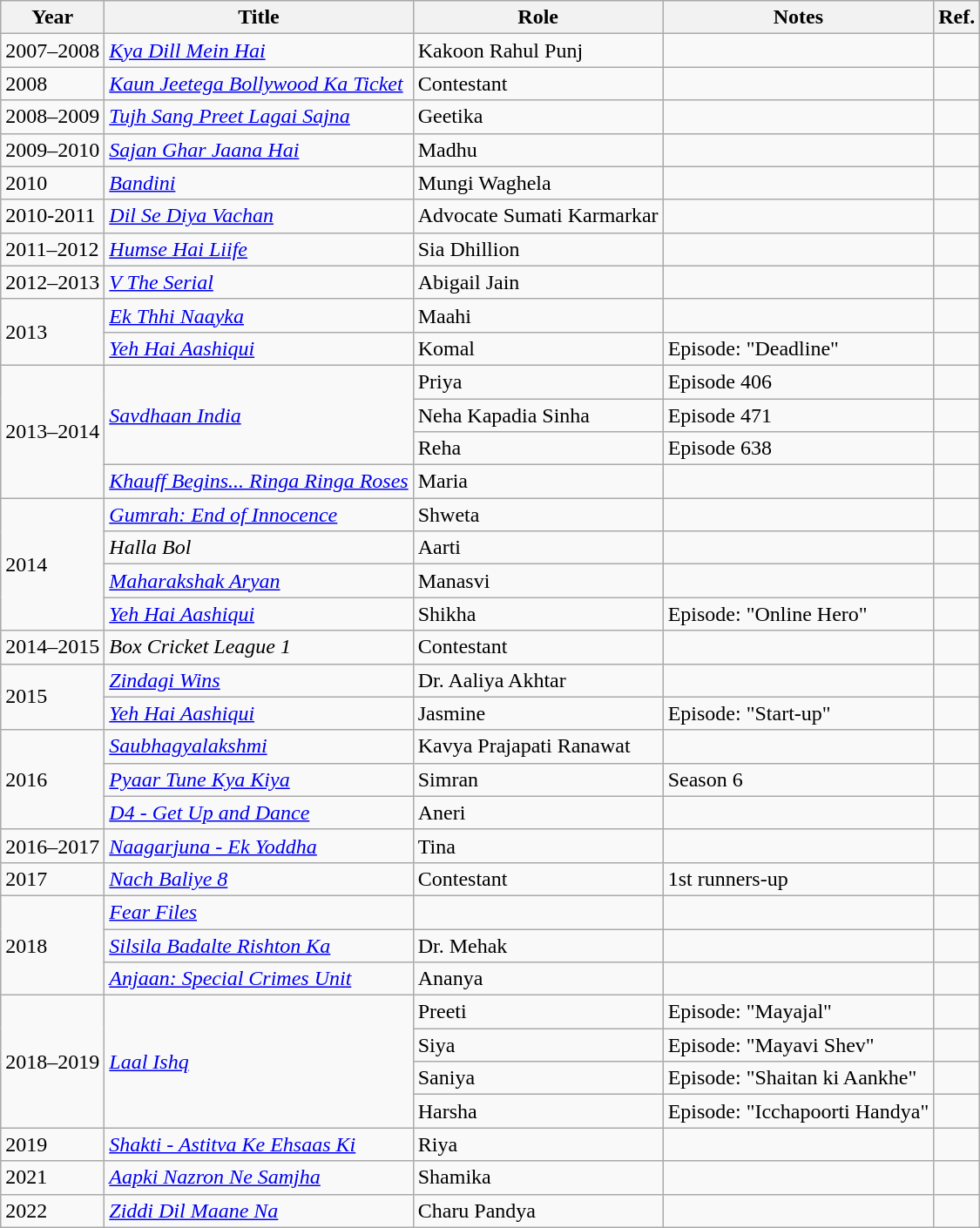<table class="wikitable sortable">
<tr>
<th>Year</th>
<th>Title</th>
<th>Role</th>
<th>Notes</th>
<th>Ref.</th>
</tr>
<tr>
<td>2007–2008</td>
<td><em><a href='#'>Kya Dill Mein Hai</a></em></td>
<td>Kakoon Rahul Punj</td>
<td></td>
<td></td>
</tr>
<tr>
<td>2008</td>
<td><em><a href='#'>Kaun Jeetega Bollywood Ka Ticket</a></em></td>
<td>Contestant</td>
<td></td>
<td></td>
</tr>
<tr>
<td>2008–2009</td>
<td><em><a href='#'> Tujh Sang Preet Lagai Sajna</a></em></td>
<td>Geetika</td>
<td></td>
<td></td>
</tr>
<tr>
<td>2009–2010</td>
<td><em><a href='#'>Sajan Ghar Jaana Hai</a></em></td>
<td>Madhu</td>
<td></td>
<td></td>
</tr>
<tr>
<td>2010</td>
<td><em><a href='#'> Bandini</a></em></td>
<td>Mungi Waghela</td>
<td></td>
<td></td>
</tr>
<tr>
<td>2010-2011</td>
<td><em><a href='#'>Dil Se Diya Vachan</a></em></td>
<td>Advocate Sumati Karmarkar</td>
<td></td>
<td></td>
</tr>
<tr>
<td>2011–2012</td>
<td><em><a href='#'>Humse Hai Liife</a></em></td>
<td>Sia Dhillion</td>
<td></td>
<td></td>
</tr>
<tr>
<td>2012–2013</td>
<td><em><a href='#'>V The Serial</a></em></td>
<td>Abigail Jain</td>
<td></td>
<td></td>
</tr>
<tr>
<td rowspan="2">2013</td>
<td><em><a href='#'>Ek Thhi Naayka</a></em></td>
<td>Maahi</td>
<td></td>
<td></td>
</tr>
<tr>
<td><em><a href='#'>Yeh Hai Aashiqui</a></em></td>
<td>Komal</td>
<td>Episode: "Deadline"</td>
<td></td>
</tr>
<tr>
<td rowspan="4">2013–2014</td>
<td rowspan="3"><em><a href='#'>Savdhaan India</a></em></td>
<td>Priya</td>
<td>Episode 406</td>
<td></td>
</tr>
<tr>
<td>Neha Kapadia Sinha</td>
<td>Episode 471</td>
<td></td>
</tr>
<tr>
<td>Reha</td>
<td>Episode 638</td>
<td></td>
</tr>
<tr>
<td><em><a href='#'>Khauff Begins... Ringa Ringa Roses</a></em></td>
<td>Maria</td>
<td></td>
<td></td>
</tr>
<tr>
<td rowspan="4">2014</td>
<td><em><a href='#'>Gumrah: End of Innocence</a></em></td>
<td>Shweta</td>
<td></td>
<td></td>
</tr>
<tr>
<td><em>Halla Bol</em></td>
<td>Aarti</td>
<td></td>
<td></td>
</tr>
<tr>
<td><em><a href='#'>Maharakshak Aryan</a></em></td>
<td>Manasvi</td>
<td></td>
<td></td>
</tr>
<tr>
<td><em><a href='#'>Yeh Hai Aashiqui</a></em></td>
<td>Shikha</td>
<td>Episode: "Online Hero"</td>
<td></td>
</tr>
<tr>
<td>2014–2015</td>
<td><em>Box Cricket League 1</em></td>
<td>Contestant</td>
<td></td>
<td></td>
</tr>
<tr>
<td rowspan="2">2015</td>
<td><em><a href='#'>Zindagi Wins</a></em></td>
<td>Dr. Aaliya Akhtar</td>
<td></td>
<td></td>
</tr>
<tr>
<td><em><a href='#'>Yeh Hai Aashiqui</a></em></td>
<td>Jasmine</td>
<td>Episode: "Start-up"</td>
<td></td>
</tr>
<tr>
<td rowspan="3">2016</td>
<td><em><a href='#'>Saubhagyalakshmi</a></em></td>
<td>Kavya Prajapati Ranawat</td>
<td></td>
<td></td>
</tr>
<tr>
<td><em><a href='#'>Pyaar Tune Kya Kiya</a></em></td>
<td>Simran</td>
<td>Season 6</td>
<td></td>
</tr>
<tr>
<td><em><a href='#'>D4 - Get Up and Dance</a></em></td>
<td>Aneri</td>
<td></td>
<td></td>
</tr>
<tr>
<td>2016–2017</td>
<td><em><a href='#'>Naagarjuna - Ek Yoddha</a></em></td>
<td>Tina</td>
<td></td>
<td></td>
</tr>
<tr>
<td>2017</td>
<td><em><a href='#'>Nach Baliye 8</a></em></td>
<td>Contestant</td>
<td>1st runners-up</td>
<td></td>
</tr>
<tr>
<td rowspan="3">2018</td>
<td><em><a href='#'>Fear Files</a></em></td>
<td></td>
<td></td>
<td></td>
</tr>
<tr>
<td><em><a href='#'>Silsila Badalte Rishton Ka</a></em></td>
<td>Dr. Mehak</td>
<td></td>
<td></td>
</tr>
<tr>
<td><em><a href='#'>Anjaan: Special Crimes Unit</a></em></td>
<td>Ananya</td>
<td></td>
<td></td>
</tr>
<tr>
<td rowspan="4">2018–2019</td>
<td rowspan="4"><em><a href='#'>Laal Ishq</a></em></td>
<td>Preeti</td>
<td>Episode: "Mayajal"</td>
<td></td>
</tr>
<tr>
<td>Siya</td>
<td>Episode: "Mayavi Shev"</td>
<td></td>
</tr>
<tr>
<td>Saniya</td>
<td>Episode: "Shaitan ki Aankhe"</td>
<td></td>
</tr>
<tr>
<td>Harsha</td>
<td>Episode: "Icchapoorti Handya"</td>
<td></td>
</tr>
<tr>
<td>2019</td>
<td><em><a href='#'>Shakti - Astitva Ke Ehsaas Ki</a></em></td>
<td>Riya</td>
<td></td>
<td></td>
</tr>
<tr>
<td>2021</td>
<td><em><a href='#'>Aapki Nazron Ne Samjha</a></em></td>
<td>Shamika</td>
<td></td>
<td></td>
</tr>
<tr>
<td>2022</td>
<td><em><a href='#'>Ziddi Dil Maane Na</a></em></td>
<td>Charu Pandya</td>
<td></td>
<td></td>
</tr>
</table>
